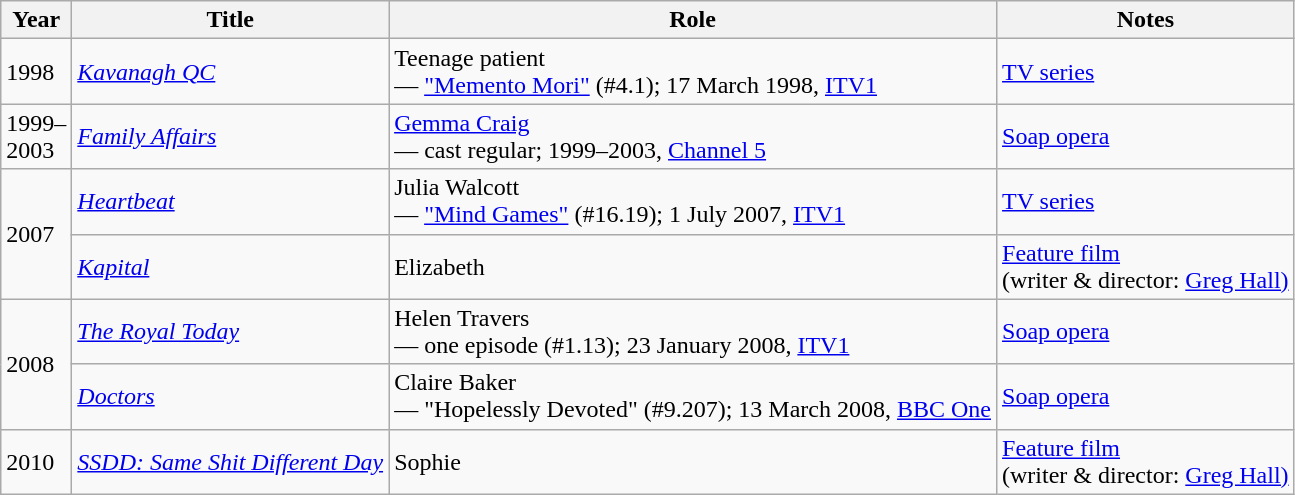<table class="wikitable">
<tr>
<th>Year</th>
<th>Title</th>
<th>Role</th>
<th>Notes</th>
</tr>
<tr>
<td rowspan="1">1998</td>
<td><em><a href='#'>Kavanagh QC</a></em></td>
<td>Teenage patient<br> — <a href='#'>"Memento Mori"</a> (#4.1); 17 March 1998, <a href='#'>ITV1</a></td>
<td><a href='#'>TV series</a></td>
</tr>
<tr>
<td rowspan="1">1999–<br>2003</td>
<td><em><a href='#'>Family Affairs</a></em></td>
<td><a href='#'>Gemma Craig</a><br>— cast regular; 1999–2003, <a href='#'>Channel 5</a></td>
<td><a href='#'>Soap opera</a></td>
</tr>
<tr>
<td rowspan="2">2007</td>
<td><em><a href='#'>Heartbeat</a></em></td>
<td>Julia Walcott<br>— <a href='#'>"Mind Games"</a> (#16.19); 1 July 2007, <a href='#'>ITV1</a></td>
<td><a href='#'>TV series</a></td>
</tr>
<tr>
<td><em><a href='#'>Kapital</a></em></td>
<td>Elizabeth</td>
<td><a href='#'>Feature film</a><br> (writer & director: <a href='#'>Greg Hall)</a></td>
</tr>
<tr>
<td rowspan="2">2008</td>
<td><em><a href='#'>The Royal Today</a></em></td>
<td>Helen Travers<br>— one episode (#1.13); 23 January 2008, <a href='#'>ITV1</a></td>
<td><a href='#'>Soap opera</a></td>
</tr>
<tr>
<td><em><a href='#'>Doctors</a></em></td>
<td>Claire Baker<br>— "Hopelessly Devoted" (#9.207); 13 March 2008, <a href='#'>BBC One</a></td>
<td><a href='#'>Soap opera</a></td>
</tr>
<tr>
<td rowspan="1">2010</td>
<td><em><a href='#'>SSDD: Same Shit Different Day</a></em></td>
<td>Sophie</td>
<td><a href='#'>Feature film</a><br> (writer & director: <a href='#'>Greg Hall)</a></td>
</tr>
</table>
